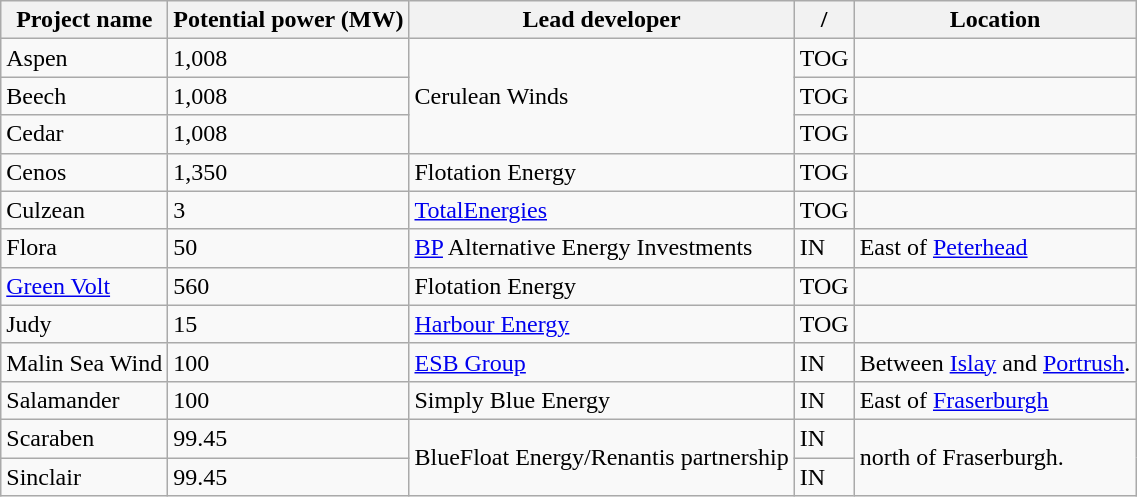<table class="wikitable sortable">
<tr>
<th>Project name</th>
<th>Potential power (MW)</th>
<th>Lead developer</th>
<th>/</th>
<th>Location</th>
</tr>
<tr>
<td>Aspen</td>
<td>1,008</td>
<td rowspan="3">Cerulean Winds</td>
<td>TOG</td>
<td></td>
</tr>
<tr>
<td>Beech</td>
<td>1,008</td>
<td>TOG</td>
<td></td>
</tr>
<tr>
<td>Cedar</td>
<td>1,008</td>
<td>TOG</td>
<td></td>
</tr>
<tr>
<td>Cenos</td>
<td>1,350</td>
<td>Flotation Energy</td>
<td>TOG</td>
<td></td>
</tr>
<tr>
<td>Culzean</td>
<td>3</td>
<td><a href='#'>TotalEnergies</a></td>
<td>TOG</td>
<td></td>
</tr>
<tr>
<td>Flora</td>
<td>50</td>
<td><a href='#'>BP</a> Alternative Energy Investments</td>
<td>IN</td>
<td>East of <a href='#'>Peterhead</a></td>
</tr>
<tr>
<td><a href='#'>Green Volt</a></td>
<td>560</td>
<td>Flotation Energy</td>
<td>TOG</td>
<td></td>
</tr>
<tr>
<td>Judy</td>
<td>15</td>
<td><a href='#'>Harbour Energy</a></td>
<td>TOG</td>
<td></td>
</tr>
<tr>
<td>Malin Sea Wind</td>
<td>100</td>
<td><a href='#'>ESB Group</a></td>
<td>IN</td>
<td>Between <a href='#'>Islay</a> and <a href='#'>Portrush</a>.</td>
</tr>
<tr>
<td>Salamander</td>
<td>100</td>
<td>Simply Blue Energy</td>
<td>IN</td>
<td>East of <a href='#'>Fraserburgh</a></td>
</tr>
<tr>
<td>Scaraben</td>
<td>99.45</td>
<td rowspan="2">BlueFloat Energy/Renantis partnership</td>
<td>IN</td>
<td rowspan="2"> north of Fraserburgh.</td>
</tr>
<tr>
<td>Sinclair</td>
<td>99.45</td>
<td>IN</td>
</tr>
</table>
